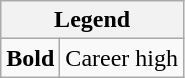<table class="wikitable mw-collapsible">
<tr>
<th colspan="2">Legend</th>
</tr>
<tr>
<td><strong>Bold</strong></td>
<td>Career high</td>
</tr>
</table>
